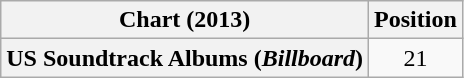<table class="wikitable plainrowheaders" style="text-align:center">
<tr>
<th scope="col">Chart (2013)</th>
<th scope="col">Position</th>
</tr>
<tr>
<th scope="row">US Soundtrack Albums (<em>Billboard</em>)</th>
<td>21</td>
</tr>
</table>
